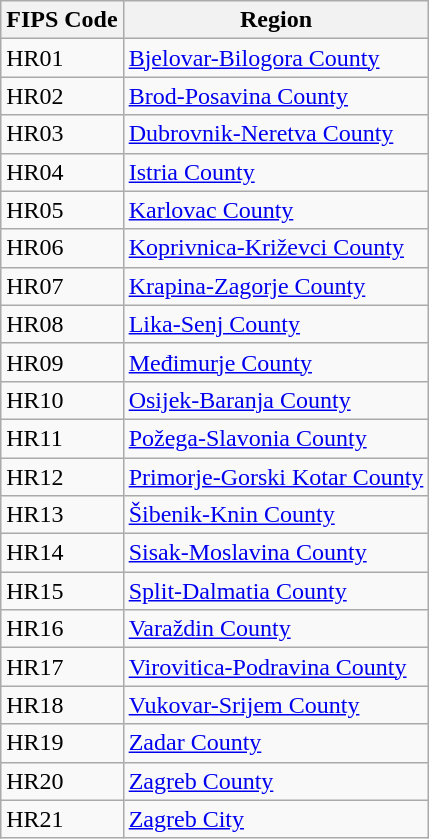<table class="wikitable">
<tr>
<th>FIPS Code</th>
<th>Region</th>
</tr>
<tr>
<td>HR01</td>
<td><a href='#'>Bjelovar-Bilogora County</a></td>
</tr>
<tr>
<td>HR02</td>
<td><a href='#'>Brod-Posavina County</a></td>
</tr>
<tr>
<td>HR03</td>
<td><a href='#'>Dubrovnik-Neretva County</a></td>
</tr>
<tr>
<td>HR04</td>
<td><a href='#'>Istria County</a></td>
</tr>
<tr>
<td>HR05</td>
<td><a href='#'>Karlovac County</a></td>
</tr>
<tr>
<td>HR06</td>
<td><a href='#'>Koprivnica-Križevci County</a></td>
</tr>
<tr>
<td>HR07</td>
<td><a href='#'>Krapina-Zagorje County</a></td>
</tr>
<tr>
<td>HR08</td>
<td><a href='#'>Lika-Senj County</a></td>
</tr>
<tr>
<td>HR09</td>
<td><a href='#'>Međimurje County</a></td>
</tr>
<tr>
<td>HR10</td>
<td><a href='#'>Osijek-Baranja County</a></td>
</tr>
<tr>
<td>HR11</td>
<td><a href='#'>Požega-Slavonia County</a></td>
</tr>
<tr>
<td>HR12</td>
<td><a href='#'>Primorje-Gorski Kotar County</a></td>
</tr>
<tr>
<td>HR13</td>
<td><a href='#'>Šibenik-Knin County</a></td>
</tr>
<tr>
<td>HR14</td>
<td><a href='#'>Sisak-Moslavina County</a></td>
</tr>
<tr>
<td>HR15</td>
<td><a href='#'>Split-Dalmatia County</a></td>
</tr>
<tr>
<td>HR16</td>
<td><a href='#'>Varaždin County</a></td>
</tr>
<tr>
<td>HR17</td>
<td><a href='#'>Virovitica-Podravina County</a></td>
</tr>
<tr>
<td>HR18</td>
<td><a href='#'>Vukovar-Srijem County</a></td>
</tr>
<tr>
<td>HR19</td>
<td><a href='#'>Zadar County</a></td>
</tr>
<tr>
<td>HR20</td>
<td><a href='#'>Zagreb County</a></td>
</tr>
<tr>
<td>HR21</td>
<td><a href='#'>Zagreb City</a></td>
</tr>
</table>
